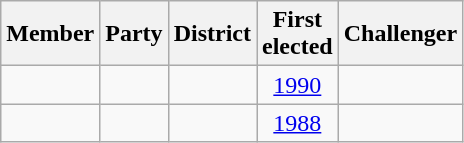<table class="wikitable sortable" style=text-align:center>
<tr>
<th>Member</th>
<th>Party</th>
<th>District</th>
<th>First<br>elected</th>
<th>Challenger</th>
</tr>
<tr>
<td></td>
<td></td>
<td></td>
<td><a href='#'>1990</a></td>
<td></td>
</tr>
<tr>
<td></td>
<td></td>
<td></td>
<td><a href='#'>1988</a></td>
<td></td>
</tr>
</table>
